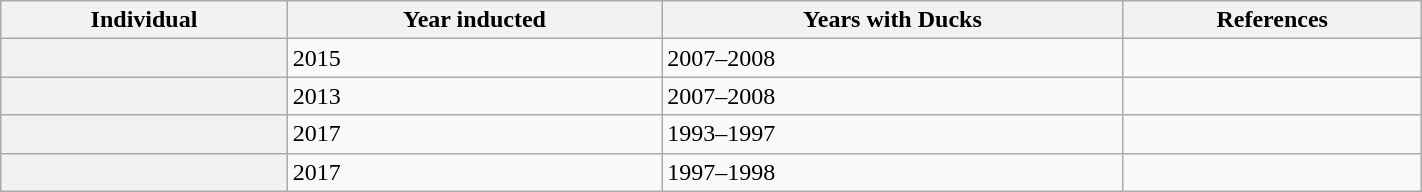<table class="wikitable sortable" width="75%">
<tr>
<th scope="col">Individual</th>
<th scope="col">Year inducted</th>
<th scope="col">Years with Ducks</th>
<th scope="col" class="unsortable">References</th>
</tr>
<tr>
<th scope="row"></th>
<td>2015</td>
<td>2007–2008</td>
<td></td>
</tr>
<tr>
<th scope="row"></th>
<td>2013</td>
<td>2007–2008</td>
<td></td>
</tr>
<tr>
<th scope="row"></th>
<td>2017</td>
<td>1993–1997</td>
<td></td>
</tr>
<tr>
<th scope="row"></th>
<td>2017</td>
<td>1997–1998</td>
<td></td>
</tr>
</table>
